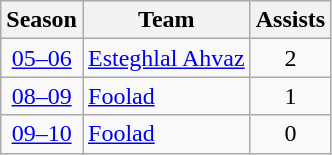<table class="wikitable" style="text-align: center;">
<tr>
<th>Season</th>
<th>Team</th>
<th>Assists</th>
</tr>
<tr>
<td><a href='#'>05–06</a></td>
<td align="left"><a href='#'>Esteghlal Ahvaz</a></td>
<td>2</td>
</tr>
<tr>
<td><a href='#'>08–09</a></td>
<td align="left"><a href='#'>Foolad</a></td>
<td>1</td>
</tr>
<tr>
<td><a href='#'>09–10</a></td>
<td align="left"><a href='#'>Foolad</a></td>
<td>0</td>
</tr>
</table>
